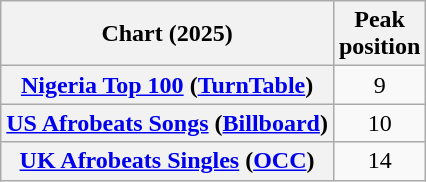<table class="wikitable plainrowheaders sortable" style="text-align:center">
<tr>
<th scope="col">Chart (2025)</th>
<th scope="col">Peak<br>position</th>
</tr>
<tr>
<th scope="row"><a href='#'>Nigeria Top 100</a> (<a href='#'>TurnTable</a>)</th>
<td>9</td>
</tr>
<tr>
<th scope="row"><a href='#'>US Afrobeats Songs</a> (<a href='#'>Billboard</a>)</th>
<td>10</td>
</tr>
<tr>
<th scope="row"><a href='#'>UK Afrobeats Singles</a> (<a href='#'>OCC</a>)</th>
<td>14</td>
</tr>
</table>
